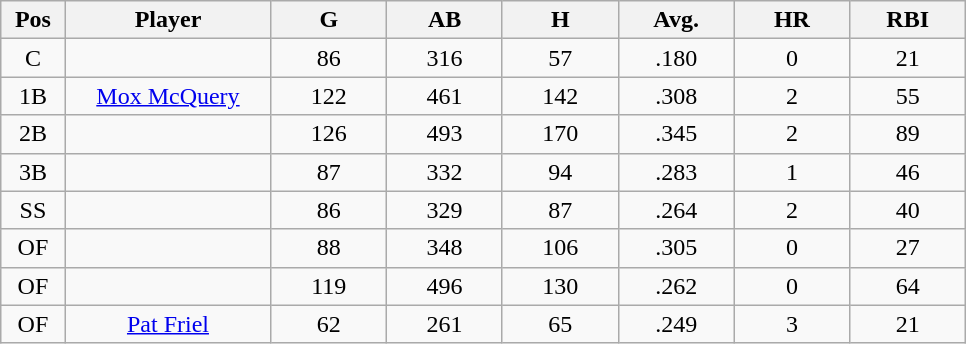<table class="wikitable sortable">
<tr>
<th bgcolor="#DDDDFF" width="5%">Pos</th>
<th bgcolor="#DDDDFF" width="16%">Player</th>
<th bgcolor="#DDDDFF" width="9%">G</th>
<th bgcolor="#DDDDFF" width="9%">AB</th>
<th bgcolor="#DDDDFF" width="9%">H</th>
<th bgcolor="#DDDDFF" width="9%">Avg.</th>
<th bgcolor="#DDDDFF" width="9%">HR</th>
<th bgcolor="#DDDDFF" width="9%">RBI</th>
</tr>
<tr align="center">
<td>C</td>
<td></td>
<td>86</td>
<td>316</td>
<td>57</td>
<td>.180</td>
<td>0</td>
<td>21</td>
</tr>
<tr align="center">
<td>1B</td>
<td><a href='#'>Mox McQuery</a></td>
<td>122</td>
<td>461</td>
<td>142</td>
<td>.308</td>
<td>2</td>
<td>55</td>
</tr>
<tr align="center">
<td>2B</td>
<td></td>
<td>126</td>
<td>493</td>
<td>170</td>
<td>.345</td>
<td>2</td>
<td>89</td>
</tr>
<tr align="center">
<td>3B</td>
<td></td>
<td>87</td>
<td>332</td>
<td>94</td>
<td>.283</td>
<td>1</td>
<td>46</td>
</tr>
<tr align="center">
<td>SS</td>
<td></td>
<td>86</td>
<td>329</td>
<td>87</td>
<td>.264</td>
<td>2</td>
<td>40</td>
</tr>
<tr align="center">
<td>OF</td>
<td></td>
<td>88</td>
<td>348</td>
<td>106</td>
<td>.305</td>
<td>0</td>
<td>27</td>
</tr>
<tr align="center">
<td>OF</td>
<td></td>
<td>119</td>
<td>496</td>
<td>130</td>
<td>.262</td>
<td>0</td>
<td>64</td>
</tr>
<tr align="center">
<td>OF</td>
<td><a href='#'>Pat Friel</a></td>
<td>62</td>
<td>261</td>
<td>65</td>
<td>.249</td>
<td>3</td>
<td>21</td>
</tr>
</table>
